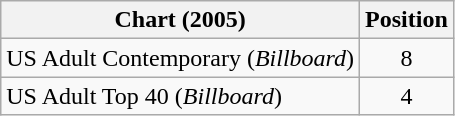<table class="wikitable">
<tr>
<th>Chart (2005)</th>
<th>Position</th>
</tr>
<tr>
<td>US Adult Contemporary (<em>Billboard</em>)</td>
<td align="center">8</td>
</tr>
<tr>
<td>US Adult Top 40 (<em>Billboard</em>)</td>
<td align="center">4</td>
</tr>
</table>
